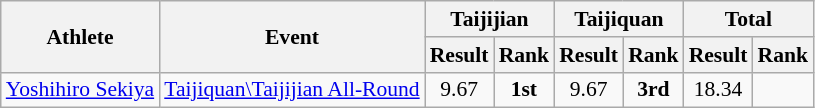<table class=wikitable style="font-size:90%">
<tr>
<th rowspan="2">Athlete</th>
<th rowspan="2">Event</th>
<th colspan="2">Taijijian</th>
<th colspan="2">Taijiquan</th>
<th colspan="2">Total</th>
</tr>
<tr>
<th>Result</th>
<th>Rank</th>
<th>Result</th>
<th>Rank</th>
<th>Result</th>
<th>Rank</th>
</tr>
<tr>
<td><a href='#'>Yoshihiro Sekiya</a></td>
<td><a href='#'>Taijiquan\Taijijian All-Round</a></td>
<td align=center>9.67</td>
<td align=center><strong>1st</strong></td>
<td align=center>9.67</td>
<td align=center><strong>3rd</strong></td>
<td align=center>18.34</td>
<td align=center></td>
</tr>
</table>
